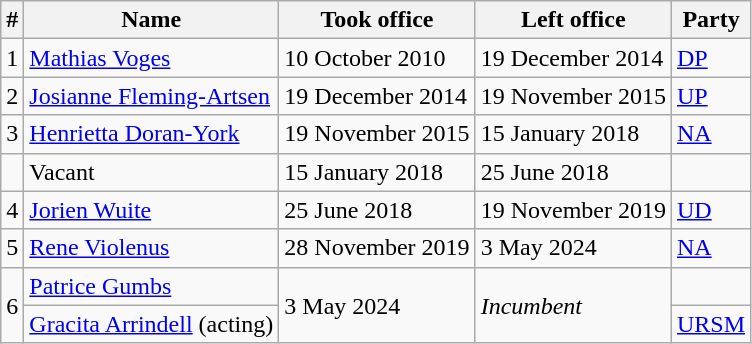<table class="wikitable sortable">
<tr>
<th>#</th>
<th>Name</th>
<th>Took office</th>
<th>Left office</th>
<th>Party</th>
</tr>
<tr>
<td>1</td>
<td><a href='#'>Mathias Voges</a></td>
<td>10 October 2010</td>
<td>19 December 2014</td>
<td><a href='#'>DP</a></td>
</tr>
<tr>
<td>2</td>
<td><a href='#'>Josianne Fleming-Artsen</a></td>
<td>19 December 2014</td>
<td>19 November 2015</td>
<td><a href='#'>UP</a></td>
</tr>
<tr>
<td>3</td>
<td><a href='#'>Henrietta Doran-York</a></td>
<td>19 November 2015</td>
<td>15 January 2018</td>
<td><a href='#'>NA</a></td>
</tr>
<tr>
<td></td>
<td>Vacant</td>
<td>15 January 2018</td>
<td>25 June 2018</td>
<td></td>
</tr>
<tr>
<td>4</td>
<td><a href='#'>Jorien Wuite</a></td>
<td>25 June 2018</td>
<td>19 November 2019</td>
<td><a href='#'>UD</a></td>
</tr>
<tr>
<td>5</td>
<td><a href='#'>Rene Violenus</a></td>
<td>28 November 2019</td>
<td>3 May 2024</td>
<td><a href='#'>NA</a></td>
</tr>
<tr>
<td rowspan="2">6</td>
<td><a href='#'>Patrice Gumbs</a></td>
<td rowspan="2">3 May 2024</td>
<td rowspan="2"><em>Incumbent</em></td>
<td></td>
</tr>
<tr>
<td><a href='#'>Gracita Arrindell</a> (acting)</td>
<td><a href='#'>URSM</a></td>
</tr>
</table>
